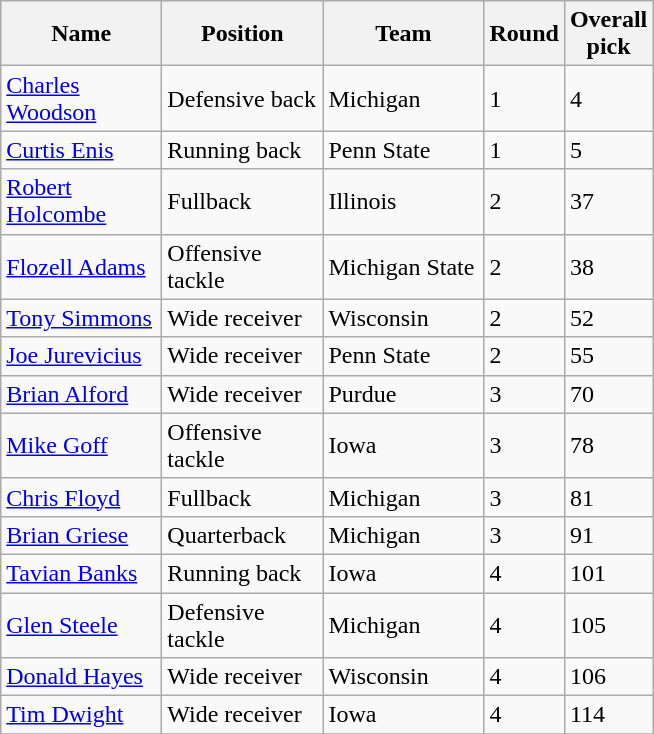<table class="sortable wikitable">
<tr>
<th width="100">Name</th>
<th width="100">Position</th>
<th width="100">Team</th>
<th width="25">Round</th>
<th width="25">Overall pick</th>
</tr>
<tr align="left" bgcolor="">
<td><a href='#'>Charles Woodson</a></td>
<td>Defensive back</td>
<td>Michigan</td>
<td>1</td>
<td>4</td>
</tr>
<tr align="left" bgcolor="">
<td><a href='#'>Curtis Enis</a></td>
<td>Running back</td>
<td>Penn State</td>
<td>1</td>
<td>5</td>
</tr>
<tr align="left" bgcolor="">
<td><a href='#'>Robert Holcombe</a></td>
<td>Fullback</td>
<td>Illinois</td>
<td>2</td>
<td>37</td>
</tr>
<tr align="left" bgcolor="">
<td><a href='#'>Flozell Adams</a></td>
<td>Offensive tackle</td>
<td>Michigan State</td>
<td>2</td>
<td>38</td>
</tr>
<tr align="left" bgcolor="">
<td><a href='#'>Tony Simmons</a></td>
<td>Wide receiver</td>
<td>Wisconsin</td>
<td>2</td>
<td>52</td>
</tr>
<tr align="left" bgcolor="">
<td><a href='#'>Joe Jurevicius</a></td>
<td>Wide receiver</td>
<td>Penn State</td>
<td>2</td>
<td>55</td>
</tr>
<tr align="left" bgcolor="">
<td><a href='#'>Brian Alford</a></td>
<td>Wide receiver</td>
<td>Purdue</td>
<td>3</td>
<td>70</td>
</tr>
<tr align="left" bgcolor="">
<td><a href='#'>Mike Goff</a></td>
<td>Offensive tackle</td>
<td>Iowa</td>
<td>3</td>
<td>78</td>
</tr>
<tr align="left" bgcolor="">
<td><a href='#'>Chris Floyd</a></td>
<td>Fullback</td>
<td>Michigan</td>
<td>3</td>
<td>81</td>
</tr>
<tr align="left" bgcolor="">
<td><a href='#'>Brian Griese</a></td>
<td>Quarterback</td>
<td>Michigan</td>
<td>3</td>
<td>91</td>
</tr>
<tr align="left" bgcolor="">
<td><a href='#'>Tavian Banks</a></td>
<td>Running back</td>
<td>Iowa</td>
<td>4</td>
<td>101</td>
</tr>
<tr align="left" bgcolor="">
<td><a href='#'>Glen Steele</a></td>
<td>Defensive tackle</td>
<td>Michigan</td>
<td>4</td>
<td>105</td>
</tr>
<tr align="left" bgcolor="">
<td><a href='#'>Donald Hayes</a></td>
<td>Wide receiver</td>
<td>Wisconsin</td>
<td>4</td>
<td>106</td>
</tr>
<tr align="left" bgcolor="">
<td><a href='#'>Tim Dwight</a></td>
<td>Wide receiver</td>
<td>Iowa</td>
<td>4</td>
<td>114</td>
</tr>
<tr align="left" bgcolor="">
</tr>
<tr>
</tr>
</table>
